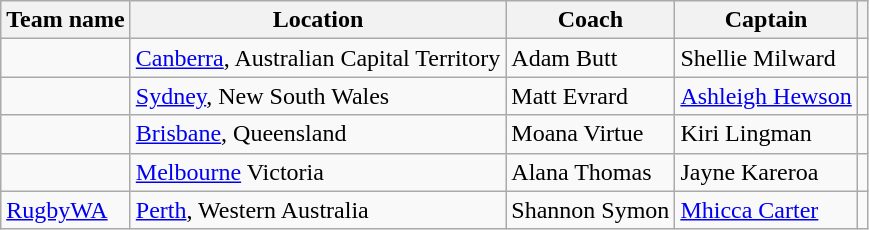<table class="wikitable plainrowheaders" style="font-size:100%;">
<tr>
<th scope=col>Team name</th>
<th scope=col>Location</th>
<th scope=col>Coach</th>
<th scope=col>Captain</th>
<th scope=col></th>
</tr>
<tr>
<td style="text-align:left;"></td>
<td><a href='#'>Canberra</a>, Australian Capital Territory</td>
<td>Adam Butt</td>
<td>Shellie Milward</td>
<td align=center></td>
</tr>
<tr>
<td></td>
<td><a href='#'>Sydney</a>, New South Wales</td>
<td>Matt Evrard</td>
<td><a href='#'>Ashleigh Hewson</a></td>
<td align=center></td>
</tr>
<tr>
<td style="text-align:left;"></td>
<td><a href='#'>Brisbane</a>, Queensland</td>
<td>Moana Virtue</td>
<td>Kiri Lingman</td>
<td align=center></td>
</tr>
<tr>
<td style="text-align:left;"></td>
<td><a href='#'>Melbourne</a> Victoria</td>
<td>Alana Thomas</td>
<td>Jayne Kareroa</td>
<td align=center></td>
</tr>
<tr>
<td style="text-align:left;"><a href='#'>RugbyWA</a></td>
<td><a href='#'>Perth</a>, Western Australia</td>
<td>Shannon Symon</td>
<td><a href='#'>Mhicca Carter</a></td>
<td align=center></td>
</tr>
</table>
